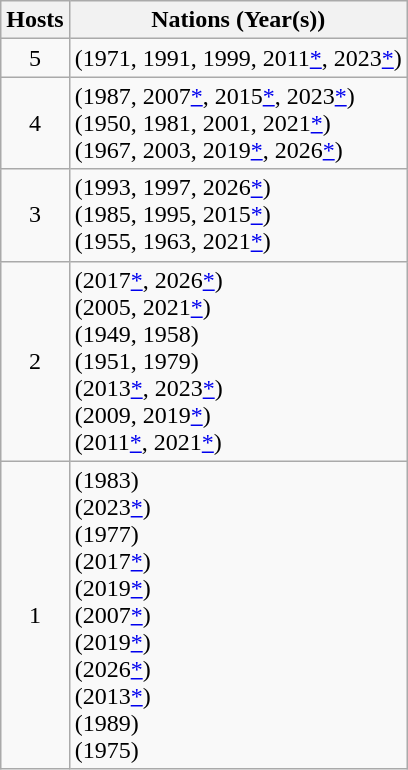<table class="wikitable">
<tr>
<th>Hosts</th>
<th>Nations (Year(s))</th>
</tr>
<tr>
<td align=center>5</td>
<td> (1971, 1991, 1999, 2011<a href='#'>*</a>, 2023<a href='#'>*</a>)</td>
</tr>
<tr>
<td align=center>4</td>
<td> (1987, 2007<a href='#'>*</a>, 2015<a href='#'>*</a>, 2023<a href='#'>*</a>) <br>  (1950, 1981, 2001, 2021<a href='#'>*</a>) <br>  (1967, 2003, 2019<a href='#'>*</a>, 2026<a href='#'>*</a>)</td>
</tr>
<tr>
<td align=center>3</td>
<td> (1993, 1997, 2026<a href='#'>*</a>) <br>  (1985, 1995, 2015<a href='#'>*</a>) <br>  (1955, 1963, 2021<a href='#'>*</a>)</td>
</tr>
<tr>
<td align=center>2</td>
<td> (2017<a href='#'>*</a>, 2026<a href='#'>*</a>) <br>  (2005, 2021<a href='#'>*</a>) <br> <em></em> (1949, 1958) <br>  (1951, 1979) <br>  (2013<a href='#'>*</a>, 2023<a href='#'>*</a>) <br>  (2009, 2019<a href='#'>*</a>) <br>  (2011<a href='#'>*</a>, 2021<a href='#'>*</a>)</td>
</tr>
<tr>
<td align=center>1</td>
<td><em></em> (1983) <br>  (2023<a href='#'>*</a>) <br>  (1977) <br> (2017<a href='#'>*</a>) <br>  (2019<a href='#'>*</a>) <br>  (2007<a href='#'>*</a>) <br>   (2019<a href='#'>*</a>) <br>  (2026<a href='#'>*</a>) <br>  (2013<a href='#'>*</a>) <br> <em></em> (1989) <br> <em></em> (1975)</td>
</tr>
</table>
